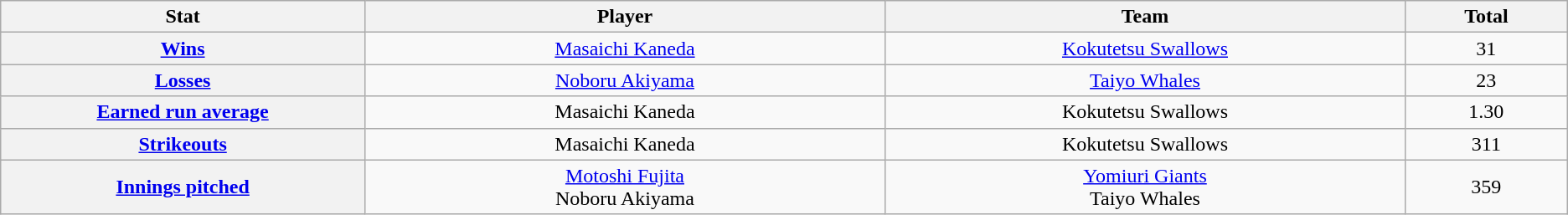<table class="wikitable" style="text-align:center;">
<tr>
<th scope="col" width="7%">Stat</th>
<th scope="col" width="10%">Player</th>
<th scope="col" width="10%">Team</th>
<th scope="col" width="3%">Total</th>
</tr>
<tr>
<th scope="row" style="text-align:center;"><a href='#'>Wins</a></th>
<td><a href='#'>Masaichi Kaneda</a></td>
<td><a href='#'>Kokutetsu Swallows</a></td>
<td>31</td>
</tr>
<tr>
<th scope="row" style="text-align:center;"><a href='#'>Losses</a></th>
<td><a href='#'>Noboru Akiyama</a></td>
<td><a href='#'>Taiyo Whales</a></td>
<td>23</td>
</tr>
<tr>
<th scope="row" style="text-align:center;"><a href='#'>Earned run average</a></th>
<td>Masaichi Kaneda</td>
<td>Kokutetsu Swallows</td>
<td>1.30</td>
</tr>
<tr>
<th scope="row" style="text-align:center;"><a href='#'>Strikeouts</a></th>
<td>Masaichi Kaneda</td>
<td>Kokutetsu Swallows</td>
<td>311</td>
</tr>
<tr>
<th scope="row" style="text-align:center;"><a href='#'>Innings pitched</a></th>
<td><a href='#'>Motoshi Fujita</a><br>Noboru Akiyama</td>
<td><a href='#'>Yomiuri Giants</a><br>Taiyo Whales</td>
<td>359</td>
</tr>
</table>
